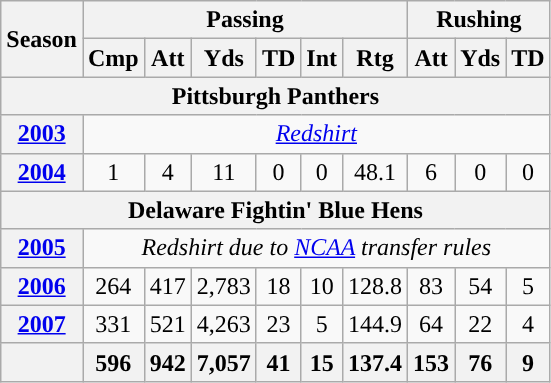<table class=wikitable style="text-align:center;">
<tr>
<th rowspan="2">Season</th>
<th colspan="6">Passing</th>
<th colspan="3">Rushing</th>
</tr>
<tr>
<th>Cmp</th>
<th>Att</th>
<th>Yds</th>
<th>TD</th>
<th>Int</th>
<th>Rtg</th>
<th>Att</th>
<th>Yds</th>
<th>TD</th>
</tr>
<tr>
<th colspan="10">Pittsburgh Panthers</th>
</tr>
<tr>
<th><a href='#'>2003</a></th>
<td colspan="9"> <em><a href='#'>Redshirt</a></em></td>
</tr>
<tr>
<th><a href='#'>2004</a></th>
<td>1</td>
<td>4</td>
<td>11</td>
<td>0</td>
<td>0</td>
<td>48.1</td>
<td>6</td>
<td>0</td>
<td>0</td>
</tr>
<tr>
<th colspan="10">Delaware Fightin' Blue Hens</th>
</tr>
<tr>
<th><a href='#'>2005</a></th>
<td colspan="10"><em>Redshirt due to <a href='#'>NCAA</a> transfer rules</em></td>
</tr>
<tr>
<th><a href='#'>2006</a></th>
<td>264</td>
<td>417</td>
<td>2,783</td>
<td>18</td>
<td>10</td>
<td>128.8</td>
<td>83</td>
<td>54</td>
<td>5</td>
</tr>
<tr>
<th><a href='#'>2007</a></th>
<td>331</td>
<td>521</td>
<td>4,263</td>
<td>23</td>
<td>5</td>
<td>144.9</td>
<td>64</td>
<td>22</td>
<td>4</td>
</tr>
<tr>
<th></th>
<th>596</th>
<th>942</th>
<th>7,057</th>
<th>41</th>
<th>15</th>
<th>137.4</th>
<th>153</th>
<th>76</th>
<th>9</th>
</tr>
</table>
